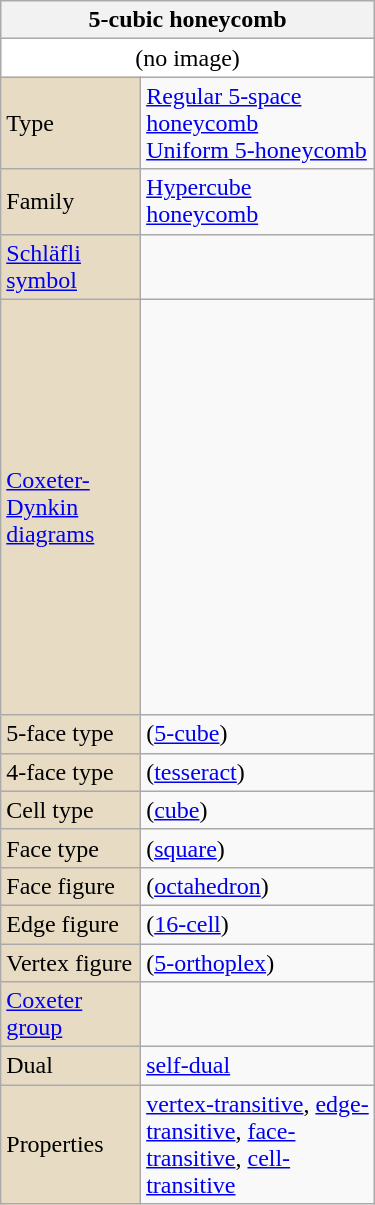<table class="wikitable" align="right" style="margin-left:10px" width="250">
<tr>
<th bgcolor=#e7dcc3 colspan=2>5-cubic honeycomb</th>
</tr>
<tr>
<td bgcolor=#ffffff align=center colspan=2>(no image)</td>
</tr>
<tr>
<td bgcolor=#e7dcc3>Type</td>
<td><a href='#'>Regular 5-space honeycomb</a><br><a href='#'>Uniform 5-honeycomb</a></td>
</tr>
<tr>
<td bgcolor=#e7dcc3>Family</td>
<td><a href='#'>Hypercube honeycomb</a></td>
</tr>
<tr>
<td bgcolor=#e7dcc3><a href='#'>Schläfli symbol</a></td>
<td></td>
</tr>
<tr>
<td bgcolor=#e7dcc3><a href='#'>Coxeter-Dynkin diagrams</a></td>
<td><br><br><br><br><br>
<br><br>
<br><br>
<br><br>
<br>
<br>
<br>
<br></td>
</tr>
<tr>
<td bgcolor=#e7dcc3>5-face type</td>
<td> (<a href='#'>5-cube</a>)</td>
</tr>
<tr>
<td bgcolor=#e7dcc3>4-face type</td>
<td> (<a href='#'>tesseract</a>)</td>
</tr>
<tr>
<td bgcolor=#e7dcc3>Cell type</td>
<td> (<a href='#'>cube</a>)</td>
</tr>
<tr>
<td bgcolor=#e7dcc3>Face type</td>
<td> (<a href='#'>square</a>)</td>
</tr>
<tr>
<td bgcolor=#e7dcc3>Face figure</td>
<td> (<a href='#'>octahedron</a>)</td>
</tr>
<tr>
<td bgcolor=#e7dcc3>Edge figure</td>
<td> (<a href='#'>16-cell</a>)</td>
</tr>
<tr>
<td bgcolor=#e7dcc3>Vertex figure</td>
<td> (<a href='#'>5-orthoplex</a>)</td>
</tr>
<tr>
<td bgcolor=#e7dcc3><a href='#'>Coxeter group</a></td>
<td><br></td>
</tr>
<tr>
<td bgcolor=#e7dcc3>Dual</td>
<td><a href='#'>self-dual</a></td>
</tr>
<tr>
<td bgcolor=#e7dcc3>Properties</td>
<td><a href='#'>vertex-transitive</a>, <a href='#'>edge-transitive</a>, <a href='#'>face-transitive</a>, <a href='#'>cell-transitive</a></td>
</tr>
</table>
